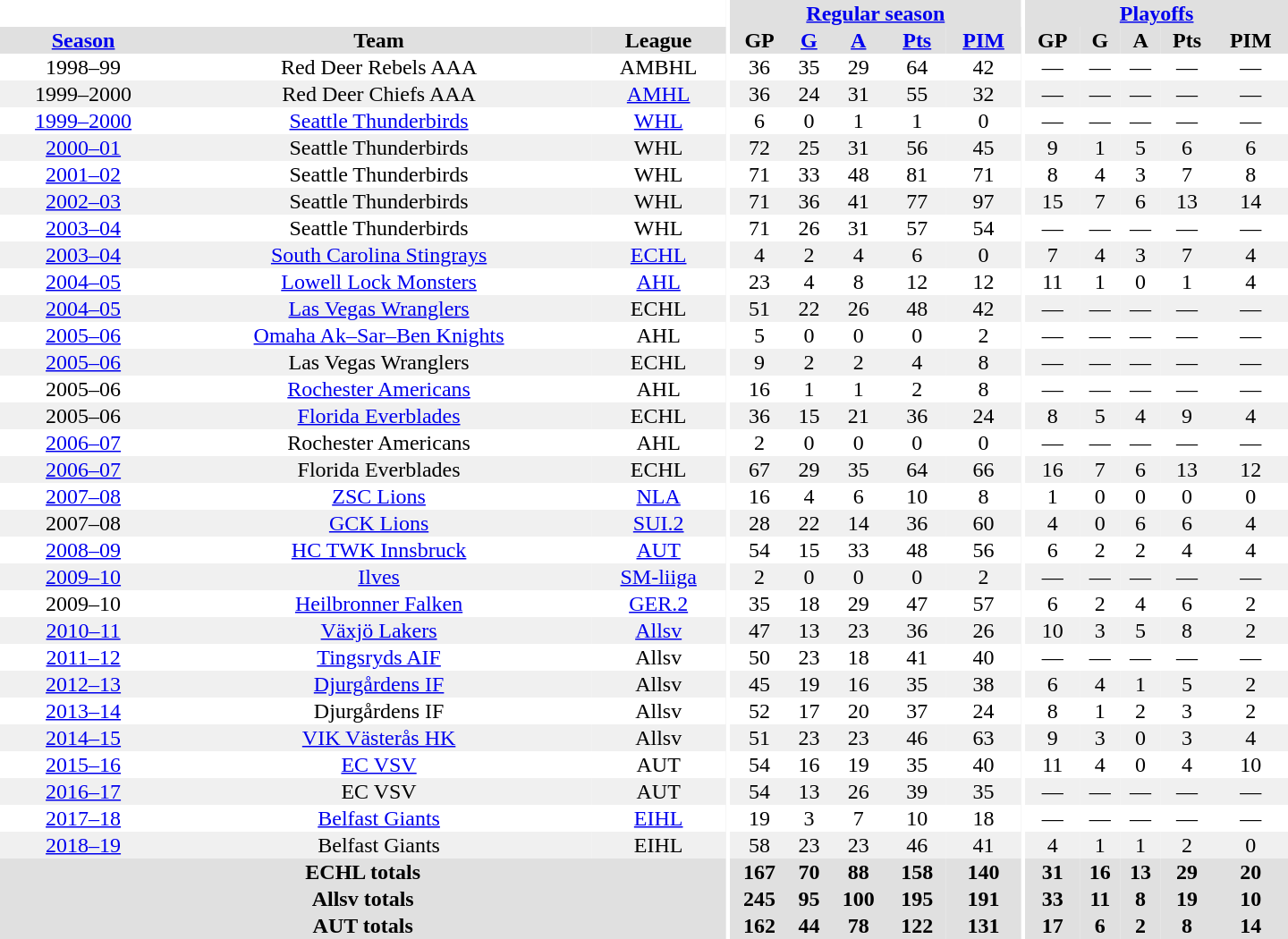<table border="0" cellpadding="1" cellspacing="0" style="text-align:center; width:60em">
<tr bgcolor="#e0e0e0">
<th colspan="3" bgcolor="#ffffff"></th>
<th rowspan="99" bgcolor="#ffffff"></th>
<th colspan="5"><a href='#'>Regular season</a></th>
<th rowspan="99" bgcolor="#ffffff"></th>
<th colspan="5"><a href='#'>Playoffs</a></th>
</tr>
<tr bgcolor="#e0e0e0">
<th><a href='#'>Season</a></th>
<th>Team</th>
<th>League</th>
<th>GP</th>
<th><a href='#'>G</a></th>
<th><a href='#'>A</a></th>
<th><a href='#'>Pts</a></th>
<th><a href='#'>PIM</a></th>
<th>GP</th>
<th>G</th>
<th>A</th>
<th>Pts</th>
<th>PIM</th>
</tr>
<tr>
<td>1998–99</td>
<td>Red Deer Rebels AAA</td>
<td>AMBHL</td>
<td>36</td>
<td>35</td>
<td>29</td>
<td>64</td>
<td>42</td>
<td>—</td>
<td>—</td>
<td>—</td>
<td>—</td>
<td>—</td>
</tr>
<tr bgcolor="#f0f0f0">
<td>1999–2000</td>
<td>Red Deer Chiefs AAA</td>
<td><a href='#'>AMHL</a></td>
<td>36</td>
<td>24</td>
<td>31</td>
<td>55</td>
<td>32</td>
<td>—</td>
<td>—</td>
<td>—</td>
<td>—</td>
<td>—</td>
</tr>
<tr>
<td><a href='#'>1999–2000</a></td>
<td><a href='#'>Seattle Thunderbirds</a></td>
<td><a href='#'>WHL</a></td>
<td>6</td>
<td>0</td>
<td>1</td>
<td>1</td>
<td>0</td>
<td>—</td>
<td>—</td>
<td>—</td>
<td>—</td>
<td>—</td>
</tr>
<tr bgcolor="#f0f0f0">
<td><a href='#'>2000–01</a></td>
<td>Seattle Thunderbirds</td>
<td>WHL</td>
<td>72</td>
<td>25</td>
<td>31</td>
<td>56</td>
<td>45</td>
<td>9</td>
<td>1</td>
<td>5</td>
<td>6</td>
<td>6</td>
</tr>
<tr>
<td><a href='#'>2001–02</a></td>
<td>Seattle Thunderbirds</td>
<td>WHL</td>
<td>71</td>
<td>33</td>
<td>48</td>
<td>81</td>
<td>71</td>
<td>8</td>
<td>4</td>
<td>3</td>
<td>7</td>
<td>8</td>
</tr>
<tr bgcolor="#f0f0f0">
<td><a href='#'>2002–03</a></td>
<td>Seattle Thunderbirds</td>
<td>WHL</td>
<td>71</td>
<td>36</td>
<td>41</td>
<td>77</td>
<td>97</td>
<td>15</td>
<td>7</td>
<td>6</td>
<td>13</td>
<td>14</td>
</tr>
<tr>
<td><a href='#'>2003–04</a></td>
<td>Seattle Thunderbirds</td>
<td>WHL</td>
<td>71</td>
<td>26</td>
<td>31</td>
<td>57</td>
<td>54</td>
<td>—</td>
<td>—</td>
<td>—</td>
<td>—</td>
<td>—</td>
</tr>
<tr bgcolor="#f0f0f0">
<td><a href='#'>2003–04</a></td>
<td><a href='#'>South Carolina Stingrays</a></td>
<td><a href='#'>ECHL</a></td>
<td>4</td>
<td>2</td>
<td>4</td>
<td>6</td>
<td>0</td>
<td>7</td>
<td>4</td>
<td>3</td>
<td>7</td>
<td>4</td>
</tr>
<tr>
<td><a href='#'>2004–05</a></td>
<td><a href='#'>Lowell Lock Monsters</a></td>
<td><a href='#'>AHL</a></td>
<td>23</td>
<td>4</td>
<td>8</td>
<td>12</td>
<td>12</td>
<td>11</td>
<td>1</td>
<td>0</td>
<td>1</td>
<td>4</td>
</tr>
<tr bgcolor="#f0f0f0">
<td><a href='#'>2004–05</a></td>
<td><a href='#'>Las Vegas Wranglers</a></td>
<td>ECHL</td>
<td>51</td>
<td>22</td>
<td>26</td>
<td>48</td>
<td>42</td>
<td>—</td>
<td>—</td>
<td>—</td>
<td>—</td>
<td>—</td>
</tr>
<tr>
<td><a href='#'>2005–06</a></td>
<td><a href='#'>Omaha Ak–Sar–Ben Knights</a></td>
<td>AHL</td>
<td>5</td>
<td>0</td>
<td>0</td>
<td>0</td>
<td>2</td>
<td>—</td>
<td>—</td>
<td>—</td>
<td>—</td>
<td>—</td>
</tr>
<tr bgcolor="#f0f0f0">
<td><a href='#'>2005–06</a></td>
<td>Las Vegas Wranglers</td>
<td>ECHL</td>
<td>9</td>
<td>2</td>
<td>2</td>
<td>4</td>
<td>8</td>
<td>—</td>
<td>—</td>
<td>—</td>
<td>—</td>
<td>—</td>
</tr>
<tr>
<td>2005–06</td>
<td><a href='#'>Rochester Americans</a></td>
<td>AHL</td>
<td>16</td>
<td>1</td>
<td>1</td>
<td>2</td>
<td>8</td>
<td>—</td>
<td>—</td>
<td>—</td>
<td>—</td>
<td>—</td>
</tr>
<tr bgcolor="#f0f0f0">
<td>2005–06</td>
<td><a href='#'>Florida Everblades</a></td>
<td>ECHL</td>
<td>36</td>
<td>15</td>
<td>21</td>
<td>36</td>
<td>24</td>
<td>8</td>
<td>5</td>
<td>4</td>
<td>9</td>
<td>4</td>
</tr>
<tr>
<td><a href='#'>2006–07</a></td>
<td>Rochester Americans</td>
<td>AHL</td>
<td>2</td>
<td>0</td>
<td>0</td>
<td>0</td>
<td>0</td>
<td>—</td>
<td>—</td>
<td>—</td>
<td>—</td>
<td>—</td>
</tr>
<tr bgcolor="#f0f0f0">
<td><a href='#'>2006–07</a></td>
<td>Florida Everblades</td>
<td>ECHL</td>
<td>67</td>
<td>29</td>
<td>35</td>
<td>64</td>
<td>66</td>
<td>16</td>
<td>7</td>
<td>6</td>
<td>13</td>
<td>12</td>
</tr>
<tr>
<td><a href='#'>2007–08</a></td>
<td><a href='#'>ZSC Lions</a></td>
<td><a href='#'>NLA</a></td>
<td>16</td>
<td>4</td>
<td>6</td>
<td>10</td>
<td>8</td>
<td>1</td>
<td>0</td>
<td>0</td>
<td>0</td>
<td>0</td>
</tr>
<tr bgcolor="#f0f0f0">
<td>2007–08</td>
<td><a href='#'>GCK Lions</a></td>
<td><a href='#'>SUI.2</a></td>
<td>28</td>
<td>22</td>
<td>14</td>
<td>36</td>
<td>60</td>
<td>4</td>
<td>0</td>
<td>6</td>
<td>6</td>
<td>4</td>
</tr>
<tr>
<td><a href='#'>2008–09</a></td>
<td><a href='#'>HC TWK Innsbruck</a></td>
<td><a href='#'>AUT</a></td>
<td>54</td>
<td>15</td>
<td>33</td>
<td>48</td>
<td>56</td>
<td>6</td>
<td>2</td>
<td>2</td>
<td>4</td>
<td>4</td>
</tr>
<tr bgcolor="#f0f0f0">
<td><a href='#'>2009–10</a></td>
<td><a href='#'>Ilves</a></td>
<td><a href='#'>SM-liiga</a></td>
<td>2</td>
<td>0</td>
<td>0</td>
<td>0</td>
<td>2</td>
<td>—</td>
<td>—</td>
<td>—</td>
<td>—</td>
<td>—</td>
</tr>
<tr>
<td>2009–10</td>
<td><a href='#'>Heilbronner Falken</a></td>
<td><a href='#'>GER.2</a></td>
<td>35</td>
<td>18</td>
<td>29</td>
<td>47</td>
<td>57</td>
<td>6</td>
<td>2</td>
<td>4</td>
<td>6</td>
<td>2</td>
</tr>
<tr bgcolor="#f0f0f0">
<td><a href='#'>2010–11</a></td>
<td><a href='#'>Växjö Lakers</a></td>
<td><a href='#'>Allsv</a></td>
<td>47</td>
<td>13</td>
<td>23</td>
<td>36</td>
<td>26</td>
<td>10</td>
<td>3</td>
<td>5</td>
<td>8</td>
<td>2</td>
</tr>
<tr>
<td><a href='#'>2011–12</a></td>
<td><a href='#'>Tingsryds AIF</a></td>
<td>Allsv</td>
<td>50</td>
<td>23</td>
<td>18</td>
<td>41</td>
<td>40</td>
<td>—</td>
<td>—</td>
<td>—</td>
<td>—</td>
<td>—</td>
</tr>
<tr bgcolor="#f0f0f0">
<td><a href='#'>2012–13</a></td>
<td><a href='#'>Djurgårdens IF</a></td>
<td>Allsv</td>
<td>45</td>
<td>19</td>
<td>16</td>
<td>35</td>
<td>38</td>
<td>6</td>
<td>4</td>
<td>1</td>
<td>5</td>
<td>2</td>
</tr>
<tr>
<td><a href='#'>2013–14</a></td>
<td>Djurgårdens IF</td>
<td>Allsv</td>
<td>52</td>
<td>17</td>
<td>20</td>
<td>37</td>
<td>24</td>
<td>8</td>
<td>1</td>
<td>2</td>
<td>3</td>
<td>2</td>
</tr>
<tr bgcolor="#f0f0f0">
<td><a href='#'>2014–15</a></td>
<td><a href='#'>VIK Västerås HK</a></td>
<td>Allsv</td>
<td>51</td>
<td>23</td>
<td>23</td>
<td>46</td>
<td>63</td>
<td>9</td>
<td>3</td>
<td>0</td>
<td>3</td>
<td>4</td>
</tr>
<tr>
<td><a href='#'>2015–16</a></td>
<td><a href='#'>EC VSV</a></td>
<td>AUT</td>
<td>54</td>
<td>16</td>
<td>19</td>
<td>35</td>
<td>40</td>
<td>11</td>
<td>4</td>
<td>0</td>
<td>4</td>
<td>10</td>
</tr>
<tr bgcolor="#f0f0f0">
<td><a href='#'>2016–17</a></td>
<td>EC VSV</td>
<td>AUT</td>
<td>54</td>
<td>13</td>
<td>26</td>
<td>39</td>
<td>35</td>
<td>—</td>
<td>—</td>
<td>—</td>
<td>—</td>
<td>—</td>
</tr>
<tr>
<td><a href='#'>2017–18</a></td>
<td><a href='#'>Belfast Giants</a></td>
<td><a href='#'>EIHL</a></td>
<td>19</td>
<td>3</td>
<td>7</td>
<td>10</td>
<td>18</td>
<td>—</td>
<td>—</td>
<td>—</td>
<td>—</td>
<td>—</td>
</tr>
<tr bgcolor="#f0f0f0">
<td><a href='#'>2018–19</a></td>
<td>Belfast Giants</td>
<td>EIHL</td>
<td>58</td>
<td>23</td>
<td>23</td>
<td>46</td>
<td>41</td>
<td>4</td>
<td>1</td>
<td>1</td>
<td>2</td>
<td>0</td>
</tr>
<tr bgcolor="#e0e0e0">
<th colspan="3">ECHL totals</th>
<th>167</th>
<th>70</th>
<th>88</th>
<th>158</th>
<th>140</th>
<th>31</th>
<th>16</th>
<th>13</th>
<th>29</th>
<th>20</th>
</tr>
<tr bgcolor="#e0e0e0">
<th colspan="3">Allsv totals</th>
<th>245</th>
<th>95</th>
<th>100</th>
<th>195</th>
<th>191</th>
<th>33</th>
<th>11</th>
<th>8</th>
<th>19</th>
<th>10</th>
</tr>
<tr bgcolor="#e0e0e0">
<th colspan="3">AUT totals</th>
<th>162</th>
<th>44</th>
<th>78</th>
<th>122</th>
<th>131</th>
<th>17</th>
<th>6</th>
<th>2</th>
<th>8</th>
<th>14</th>
</tr>
</table>
